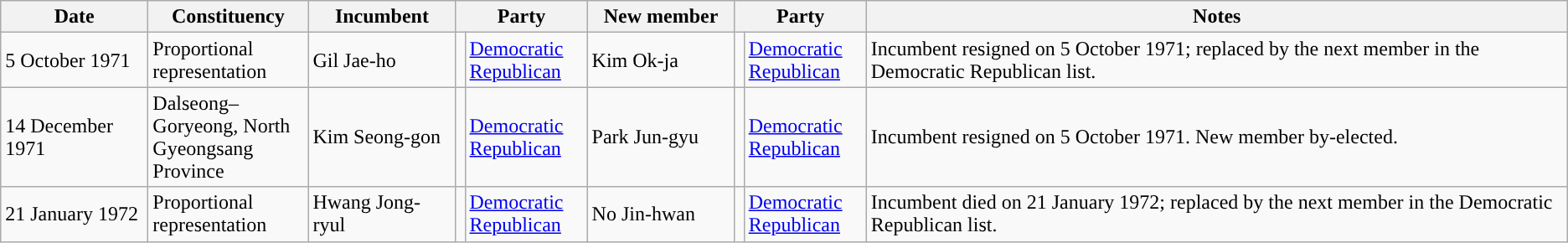<table class="wikitable sortable plainrowheaders">
<tr>
<th width="110px">Date</th>
<th width="120px">Constituency</th>
<th width="110px">Incumbent</th>
<th colspan="2">Party</th>
<th width="110px">New member</th>
<th colspan="2">Party</th>
<th class="unsortable">Notes</th>
</tr>
<tr>
<td>5 October 1971</td>
<td>Proportional representation</td>
<td>Gil Jae-ho</td>
<td></td>
<td width="90px"><a href='#'>Democratic Republican</a></td>
<td>Kim Ok-ja</td>
<td></td>
<td width="90px"><a href='#'>Democratic Republican</a></td>
<td>Incumbent resigned on 5 October 1971; replaced by the next member in the Democratic Republican list.</td>
</tr>
<tr>
<td>14 December 1971</td>
<td>Dalseong–Goryeong, North Gyeongsang Province</td>
<td>Kim Seong-gon</td>
<td></td>
<td><a href='#'>Democratic Republican</a></td>
<td>Park Jun-gyu</td>
<td></td>
<td><a href='#'>Democratic Republican</a></td>
<td>Incumbent resigned on 5 October 1971. New member by-elected.</td>
</tr>
<tr>
<td>21 January 1972</td>
<td>Proportional representation</td>
<td>Hwang Jong-ryul</td>
<td></td>
<td><a href='#'>Democratic Republican</a></td>
<td>No Jin-hwan</td>
<td></td>
<td><a href='#'>Democratic Republican</a></td>
<td>Incumbent died on 21 January 1972; replaced by the next member in the Democratic Republican list.</td>
</tr>
</table>
